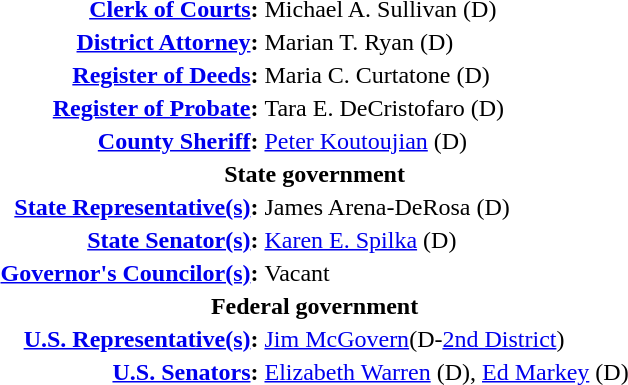<table class="toccolours">
<tr>
</tr>
<tr valign=top>
<th align=right><a href='#'>Clerk of Courts</a>:</th>
<td>Michael A. Sullivan (D)</td>
</tr>
<tr valign=top>
<th align=right><a href='#'>District Attorney</a>:</th>
<td>Marian T. Ryan (D)</td>
</tr>
<tr valign=top>
<th align=right><a href='#'>Register of Deeds</a>:</th>
<td>Maria C. Curtatone (D)</td>
</tr>
<tr valign=top>
<th align=right><a href='#'>Register of Probate</a>:</th>
<td>Tara E. DeCristofaro (D)</td>
</tr>
<tr valign=top>
<th align=right><a href='#'>County Sheriff</a>:</th>
<td><a href='#'>Peter Koutoujian</a> (D)</td>
</tr>
<tr>
<th colspan=2>State government</th>
</tr>
<tr valign=top>
<th align=right><a href='#'>State Representative(s)</a>:</th>
<td>James Arena-DeRosa (D)</td>
</tr>
<tr valign=top>
<th align=right><a href='#'>State Senator(s)</a>:</th>
<td><a href='#'>Karen E. Spilka</a> (D)</td>
</tr>
<tr valign=top>
<th align=right><a href='#'>Governor's Councilor(s)</a>:</th>
<td>Vacant</td>
</tr>
<tr>
<th colspan=2>Federal government</th>
</tr>
<tr valign=top>
<th align=right><a href='#'>U.S. Representative(s)</a>:</th>
<td><a href='#'>Jim McGovern</a>(D-<a href='#'>2nd District</a>)</td>
</tr>
<tr valign=top>
<th align=right><a href='#'>U.S. Senators</a>:</th>
<td><a href='#'>Elizabeth Warren</a> (D), <a href='#'>Ed Markey</a> (D)</td>
</tr>
</table>
